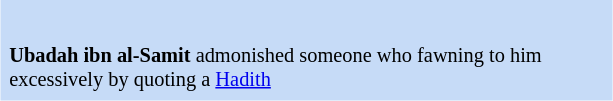<table class="toccolours" style="float: right; margin-left: 1em; margin-right: 2em; font-size: 85%; background:#c6dbf7; color:black; width:30em; max-width: 40%;" cellspacing="5">
<tr>
<td style="text-align: left;"><br></td>
</tr>
<tr>
<td style="text-align: left;"><strong>Ubadah ibn al-Samit</strong> admonished someone who fawning to him excessively by quoting a <a href='#'>Hadith</a></td>
</tr>
</table>
